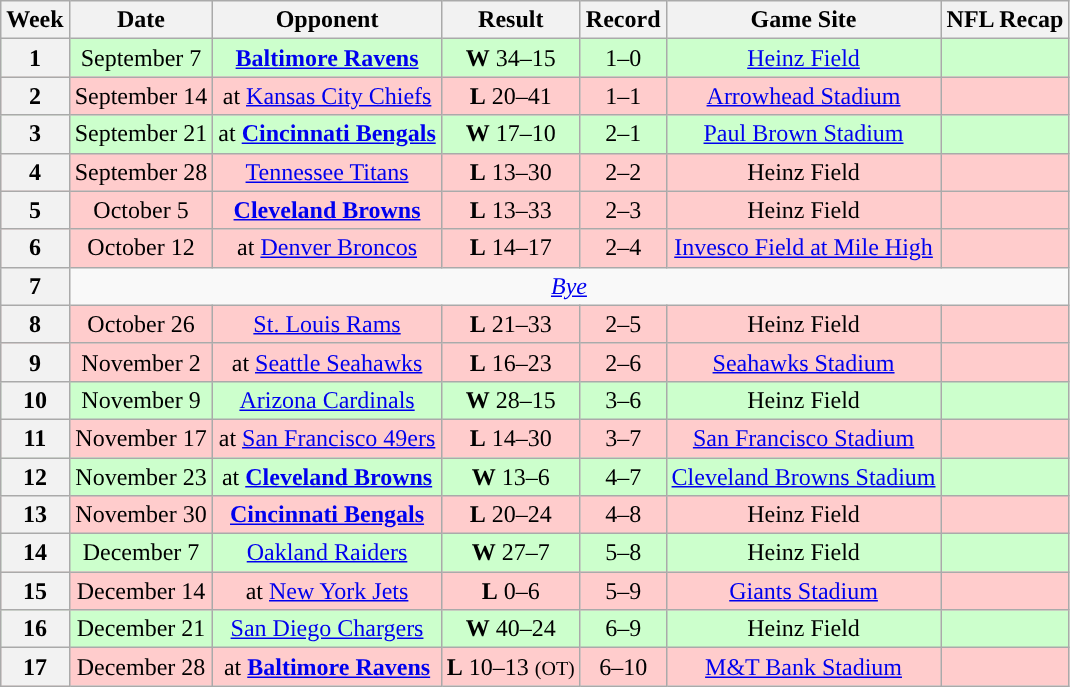<table class="wikitable" style="text-align:center">
<tr>
<th>Week</th>
<th>Date</th>
<th>Opponent</th>
<th>Result</th>
<th>Record</th>
<th>Game Site</th>
<th>NFL Recap</th>
</tr>
<tr style="background: #cfc;">
<th>1</th>
<td>September 7</td>
<td><strong><a href='#'>Baltimore Ravens</a></strong></td>
<td><strong>W</strong> 34–15</td>
<td>1–0</td>
<td><a href='#'>Heinz Field</a></td>
<td align="center"></td>
</tr>
<tr style="background: #fcc;">
<th>2</th>
<td>September 14</td>
<td>at <a href='#'>Kansas City Chiefs</a></td>
<td><strong>L</strong> 20–41</td>
<td>1–1</td>
<td><a href='#'>Arrowhead Stadium</a></td>
<td align="center"></td>
</tr>
<tr style="background: #cfc;">
<th>3</th>
<td>September 21</td>
<td>at <strong><a href='#'>Cincinnati Bengals</a></strong></td>
<td><strong>W</strong> 17–10</td>
<td>2–1</td>
<td><a href='#'>Paul Brown Stadium</a></td>
<td align="center"></td>
</tr>
<tr style="background: #fcc;">
<th>4</th>
<td>September 28</td>
<td><a href='#'>Tennessee Titans</a></td>
<td><strong>L</strong> 13–30</td>
<td>2–2</td>
<td>Heinz Field</td>
<td align="center"></td>
</tr>
<tr style="background: #fcc;">
<th>5</th>
<td>October 5</td>
<td><strong><a href='#'>Cleveland Browns</a></strong></td>
<td><strong>L</strong> 13–33</td>
<td>2–3</td>
<td>Heinz Field</td>
<td align="center"></td>
</tr>
<tr style="background: #fcc;">
<th>6</th>
<td>October 12</td>
<td>at <a href='#'>Denver Broncos</a></td>
<td><strong>L</strong> 14–17</td>
<td>2–4</td>
<td><a href='#'>Invesco Field at Mile High</a></td>
<td align="center"></td>
</tr>
<tr>
<th>7</th>
<td colspan=7 align="center"><em><a href='#'>Bye</a></em></td>
</tr>
<tr style="background: #fcc;">
<th>8</th>
<td>October 26</td>
<td><a href='#'>St. Louis Rams</a></td>
<td><strong>L</strong> 21–33</td>
<td>2–5</td>
<td>Heinz Field</td>
<td align="center"></td>
</tr>
<tr style="background: #fcc;">
<th>9</th>
<td>November 2</td>
<td>at <a href='#'>Seattle Seahawks</a></td>
<td><strong>L</strong> 16–23</td>
<td>2–6</td>
<td><a href='#'>Seahawks Stadium</a></td>
<td align="center"></td>
</tr>
<tr style="background: #cfc;">
<th>10</th>
<td>November 9</td>
<td><a href='#'>Arizona Cardinals</a></td>
<td><strong>W</strong> 28–15</td>
<td>3–6</td>
<td>Heinz Field</td>
<td align="center"></td>
</tr>
<tr style="background: #fcc;">
<th>11</th>
<td>November 17</td>
<td>at <a href='#'>San Francisco 49ers</a></td>
<td><strong>L</strong> 14–30</td>
<td>3–7</td>
<td><a href='#'>San Francisco Stadium</a></td>
<td align="center"></td>
</tr>
<tr style="background: #cfc;">
<th>12</th>
<td>November 23</td>
<td>at <strong><a href='#'>Cleveland Browns</a></strong></td>
<td><strong>W</strong> 13–6</td>
<td>4–7</td>
<td><a href='#'>Cleveland Browns Stadium</a></td>
<td align="center"></td>
</tr>
<tr style="background: #fcc;">
<th>13</th>
<td>November 30</td>
<td><strong><a href='#'>Cincinnati Bengals</a></strong></td>
<td><strong>L</strong> 20–24</td>
<td>4–8</td>
<td>Heinz Field</td>
<td align="center"></td>
</tr>
<tr style="background: #cfc;">
<th>14</th>
<td>December 7</td>
<td><a href='#'>Oakland Raiders</a></td>
<td><strong>W</strong> 27–7</td>
<td>5–8</td>
<td>Heinz Field</td>
<td align="center"></td>
</tr>
<tr style="background: #fcc;">
<th>15</th>
<td>December 14</td>
<td>at <a href='#'>New York Jets</a></td>
<td><strong>L</strong> 0–6</td>
<td>5–9</td>
<td><a href='#'>Giants Stadium</a></td>
<td align="center"></td>
</tr>
<tr style="background: #cfc;">
<th>16</th>
<td>December 21</td>
<td><a href='#'>San Diego Chargers</a></td>
<td><strong>W</strong> 40–24</td>
<td>6–9</td>
<td>Heinz Field</td>
<td align="center"></td>
</tr>
<tr style="background: #fcc;">
<th>17</th>
<td>December 28</td>
<td>at <strong><a href='#'>Baltimore Ravens</a></strong></td>
<td><strong>L</strong> 10–13 <small>(OT)</small></td>
<td>6–10</td>
<td><a href='#'>M&T Bank Stadium</a></td>
<td align="center"></td>
</tr>
</table>
